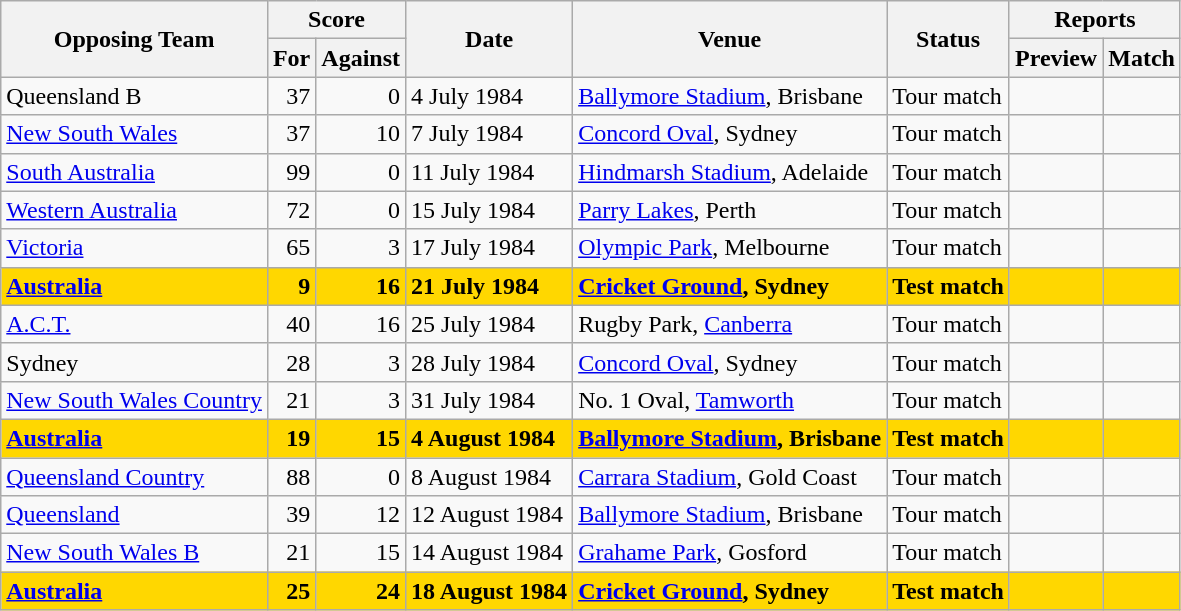<table class=wikitable>
<tr>
<th rowspan=2>Opposing Team</th>
<th colspan=2>Score</th>
<th rowspan=2>Date</th>
<th rowspan=2>Venue</th>
<th rowspan=2>Status</th>
<th colspan=2>Reports</th>
</tr>
<tr>
<th>For</th>
<th>Against</th>
<th>Preview</th>
<th>Match</th>
</tr>
<tr>
<td>Queensland B</td>
<td align=right>37</td>
<td align=right>0</td>
<td>4 July 1984</td>
<td><a href='#'>Ballymore Stadium</a>, Brisbane</td>
<td>Tour match</td>
<td></td>
<td></td>
</tr>
<tr>
<td><a href='#'>New South Wales</a></td>
<td align=right>37</td>
<td align=right>10</td>
<td>7 July 1984</td>
<td><a href='#'>Concord Oval</a>, Sydney</td>
<td>Tour match</td>
<td></td>
<td></td>
</tr>
<tr>
<td><a href='#'>South Australia</a></td>
<td align=right>99</td>
<td align=right>0</td>
<td>11 July 1984</td>
<td><a href='#'>Hindmarsh Stadium</a>, Adelaide</td>
<td>Tour match</td>
<td></td>
<td></td>
</tr>
<tr>
<td><a href='#'>Western Australia</a></td>
<td align=right>72</td>
<td align=right>0</td>
<td>15 July 1984</td>
<td><a href='#'>Parry Lakes</a>, Perth</td>
<td>Tour match</td>
<td></td>
<td></td>
</tr>
<tr>
<td><a href='#'>Victoria</a></td>
<td align=right>65</td>
<td align=right>3</td>
<td>17 July 1984</td>
<td><a href='#'>Olympic Park</a>, Melbourne</td>
<td>Tour match</td>
<td></td>
<td></td>
</tr>
<tr bgcolor=gold>
<td><strong><a href='#'>Australia</a></strong></td>
<td align=right><strong>9</strong></td>
<td align=right><strong>16</strong></td>
<td><strong>21 July 1984</strong></td>
<td><strong><a href='#'>Cricket Ground</a>, Sydney</strong></td>
<td><strong>Test match</strong></td>
<td></td>
<td></td>
</tr>
<tr>
<td><a href='#'>A.C.T.</a></td>
<td align=right>40</td>
<td align=right>16</td>
<td>25 July 1984</td>
<td>Rugby Park, <a href='#'>Canberra</a></td>
<td>Tour match</td>
<td></td>
<td></td>
</tr>
<tr>
<td>Sydney</td>
<td align=right>28</td>
<td align=right>3</td>
<td>28 July 1984</td>
<td><a href='#'>Concord Oval</a>, Sydney</td>
<td>Tour match</td>
<td></td>
<td></td>
</tr>
<tr>
<td><a href='#'>New South Wales Country</a></td>
<td align=right>21</td>
<td align=right>3</td>
<td>31 July 1984</td>
<td>No. 1 Oval, <a href='#'>Tamworth</a></td>
<td>Tour match</td>
<td></td>
<td></td>
</tr>
<tr bgcolor=gold>
<td><strong><a href='#'>Australia</a></strong></td>
<td align=right><strong>19</strong></td>
<td align=right><strong>15</strong></td>
<td><strong>4 August 1984</strong></td>
<td><strong><a href='#'>Ballymore Stadium</a>, Brisbane</strong></td>
<td><strong>Test match</strong></td>
<td></td>
<td></td>
</tr>
<tr>
<td><a href='#'>Queensland Country</a></td>
<td align=right>88</td>
<td align=right>0</td>
<td>8 August 1984</td>
<td><a href='#'>Carrara Stadium</a>, Gold Coast</td>
<td>Tour match</td>
<td></td>
<td></td>
</tr>
<tr>
<td><a href='#'>Queensland</a></td>
<td align=right>39</td>
<td align=right>12</td>
<td>12 August 1984</td>
<td><a href='#'>Ballymore Stadium</a>, Brisbane</td>
<td>Tour match</td>
<td></td>
<td></td>
</tr>
<tr>
<td><a href='#'>New South Wales B</a></td>
<td align=right>21</td>
<td align=right>15</td>
<td>14 August 1984</td>
<td><a href='#'>Grahame Park</a>, Gosford</td>
<td>Tour match</td>
<td></td>
<td></td>
</tr>
<tr bgcolor=gold>
<td><strong><a href='#'>Australia</a></strong></td>
<td align=right><strong>25</strong></td>
<td align=right><strong>24</strong></td>
<td><strong>18 August 1984</strong></td>
<td><strong><a href='#'>Cricket Ground</a>, Sydney</strong></td>
<td><strong>Test match</strong></td>
<td></td>
<td></td>
</tr>
</table>
